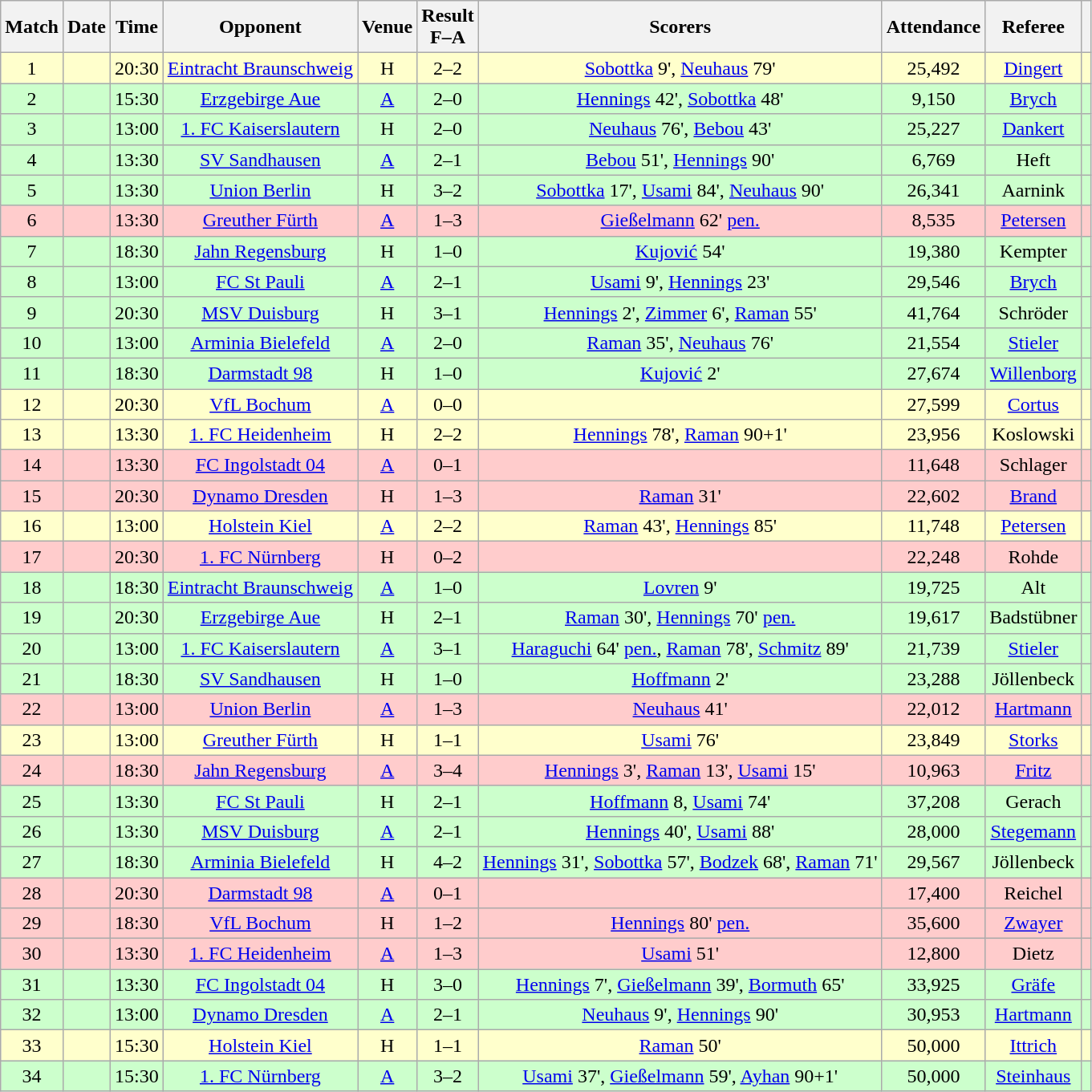<table class="wikitable sortable" style="text-align:center">
<tr>
<th>Match</th>
<th>Date</th>
<th>Time</th>
<th>Opponent</th>
<th>Venue</th>
<th>Result<br>F–A</th>
<th class="unsortable">Scorers</th>
<th>Attendance</th>
<th>Referee</th>
<th class="unsortable"></th>
</tr>
<tr bgcolor="#ffc">
<td>1</td>
<td></td>
<td>20:30</td>
<td><a href='#'>Eintracht Braunschweig</a></td>
<td>H</td>
<td>2–2</td>
<td><a href='#'>Sobottka</a> 9', <a href='#'>Neuhaus</a> 79'</td>
<td>25,492</td>
<td><a href='#'>Dingert</a></td>
<td></td>
</tr>
<tr bgcolor="#cfc">
<td>2</td>
<td></td>
<td>15:30</td>
<td><a href='#'>Erzgebirge Aue</a></td>
<td><a href='#'>A</a></td>
<td>2–0</td>
<td><a href='#'>Hennings</a> 42', <a href='#'>Sobottka</a> 48'</td>
<td>9,150</td>
<td><a href='#'>Brych</a></td>
<td></td>
</tr>
<tr bgcolor="#cfc">
<td>3</td>
<td></td>
<td>13:00</td>
<td><a href='#'>1. FC Kaiserslautern</a></td>
<td>H</td>
<td>2–0</td>
<td><a href='#'>Neuhaus</a> 76', <a href='#'>Bebou</a> 43'</td>
<td>25,227</td>
<td><a href='#'>Dankert</a></td>
<td></td>
</tr>
<tr bgcolor="#cfc">
<td>4</td>
<td></td>
<td>13:30</td>
<td><a href='#'>SV Sandhausen</a></td>
<td><a href='#'>A</a></td>
<td>2–1</td>
<td><a href='#'>Bebou</a> 51', <a href='#'>Hennings</a> 90'</td>
<td>6,769</td>
<td>Heft</td>
<td></td>
</tr>
<tr bgcolor="#cfc">
<td>5</td>
<td></td>
<td>13:30</td>
<td><a href='#'>Union Berlin</a></td>
<td>H</td>
<td>3–2</td>
<td><a href='#'>Sobottka</a> 17', <a href='#'>Usami</a> 84', <a href='#'>Neuhaus</a> 90'</td>
<td>26,341</td>
<td>Aarnink</td>
<td></td>
</tr>
<tr bgcolor="#fcc">
<td>6</td>
<td></td>
<td>13:30</td>
<td><a href='#'>Greuther Fürth</a></td>
<td><a href='#'>A</a></td>
<td>1–3</td>
<td><a href='#'>Gießelmann</a> 62' <a href='#'>pen.</a></td>
<td>8,535</td>
<td><a href='#'>Petersen</a></td>
<td></td>
</tr>
<tr bgcolor="#cfc">
<td>7</td>
<td></td>
<td>18:30</td>
<td><a href='#'>Jahn Regensburg</a></td>
<td>H</td>
<td>1–0</td>
<td><a href='#'>Kujović</a> 54'</td>
<td>19,380</td>
<td>Kempter</td>
<td></td>
</tr>
<tr bgcolor="#cfc">
<td>8</td>
<td></td>
<td>13:00</td>
<td><a href='#'>FC St Pauli</a></td>
<td><a href='#'>A</a></td>
<td>2–1</td>
<td><a href='#'>Usami</a> 9', <a href='#'>Hennings</a> 23'</td>
<td>29,546</td>
<td><a href='#'>Brych</a></td>
<td></td>
</tr>
<tr bgcolor="#cfc">
<td>9</td>
<td></td>
<td>20:30</td>
<td><a href='#'>MSV Duisburg</a></td>
<td>H</td>
<td>3–1</td>
<td><a href='#'>Hennings</a> 2', <a href='#'>Zimmer</a> 6', <a href='#'>Raman</a> 55'</td>
<td>41,764</td>
<td>Schröder</td>
<td></td>
</tr>
<tr bgcolor="#cfc">
<td>10</td>
<td></td>
<td>13:00</td>
<td><a href='#'>Arminia Bielefeld</a></td>
<td><a href='#'>A</a></td>
<td>2–0</td>
<td><a href='#'>Raman</a> 35', <a href='#'>Neuhaus</a> 76'</td>
<td>21,554</td>
<td><a href='#'>Stieler</a></td>
<td></td>
</tr>
<tr bgcolor="#cfc">
<td>11</td>
<td></td>
<td>18:30</td>
<td><a href='#'>Darmstadt 98</a></td>
<td>H</td>
<td>1–0</td>
<td><a href='#'>Kujović</a> 2'</td>
<td>27,674</td>
<td><a href='#'>Willenborg</a></td>
<td></td>
</tr>
<tr bgcolor="#ffc">
<td>12</td>
<td></td>
<td>20:30</td>
<td><a href='#'>VfL Bochum</a></td>
<td><a href='#'>A</a></td>
<td>0–0</td>
<td></td>
<td>27,599</td>
<td><a href='#'>Cortus</a></td>
<td></td>
</tr>
<tr bgcolor="#ffc">
<td>13</td>
<td></td>
<td>13:30</td>
<td><a href='#'>1. FC Heidenheim</a></td>
<td>H</td>
<td>2–2</td>
<td><a href='#'>Hennings</a> 78', <a href='#'>Raman</a> 90+1'</td>
<td>23,956</td>
<td>Koslowski</td>
<td></td>
</tr>
<tr bgcolor="#fcc">
<td>14</td>
<td></td>
<td>13:30</td>
<td><a href='#'>FC Ingolstadt 04</a></td>
<td><a href='#'>A</a></td>
<td>0–1</td>
<td></td>
<td>11,648</td>
<td>Schlager</td>
<td></td>
</tr>
<tr bgcolor="#fcc">
<td>15</td>
<td></td>
<td>20:30</td>
<td><a href='#'>Dynamo Dresden</a></td>
<td>H</td>
<td>1–3</td>
<td><a href='#'>Raman</a> 31'</td>
<td>22,602</td>
<td><a href='#'>Brand</a></td>
<td></td>
</tr>
<tr bgcolor="#ffc">
<td>16</td>
<td></td>
<td>13:00</td>
<td><a href='#'>Holstein Kiel</a></td>
<td><a href='#'>A</a></td>
<td>2–2</td>
<td><a href='#'>Raman</a> 43', <a href='#'>Hennings</a> 85'</td>
<td>11,748</td>
<td><a href='#'>Petersen</a></td>
<td></td>
</tr>
<tr bgcolor="#fcc">
<td>17</td>
<td></td>
<td>20:30</td>
<td><a href='#'>1. FC Nürnberg</a></td>
<td>H</td>
<td>0–2</td>
<td></td>
<td>22,248</td>
<td>Rohde</td>
<td></td>
</tr>
<tr bgcolor="#cfc">
<td>18</td>
<td></td>
<td>18:30</td>
<td><a href='#'>Eintracht Braunschweig</a></td>
<td><a href='#'>A</a></td>
<td>1–0</td>
<td><a href='#'>Lovren</a> 9'</td>
<td>19,725</td>
<td>Alt</td>
<td></td>
</tr>
<tr bgcolor="#cfc">
<td>19</td>
<td></td>
<td>20:30</td>
<td><a href='#'>Erzgebirge Aue</a></td>
<td>H</td>
<td>2–1</td>
<td><a href='#'>Raman</a> 30', <a href='#'>Hennings</a> 70' <a href='#'>pen.</a></td>
<td>19,617</td>
<td>Badstübner</td>
<td></td>
</tr>
<tr bgcolor="#cfc">
<td>20</td>
<td></td>
<td>13:00</td>
<td><a href='#'>1. FC Kaiserslautern</a></td>
<td><a href='#'>A</a></td>
<td>3–1</td>
<td><a href='#'>Haraguchi</a> 64' <a href='#'>pen.</a>, <a href='#'>Raman</a> 78', <a href='#'>Schmitz</a> 89'</td>
<td>21,739</td>
<td><a href='#'>Stieler</a></td>
<td></td>
</tr>
<tr bgcolor="#cfc">
<td>21</td>
<td></td>
<td>18:30</td>
<td><a href='#'>SV Sandhausen</a></td>
<td>H</td>
<td>1–0</td>
<td><a href='#'>Hoffmann</a> 2'</td>
<td>23,288</td>
<td>Jöllenbeck</td>
<td></td>
</tr>
<tr bgcolor="#fcc">
<td>22</td>
<td></td>
<td>13:00</td>
<td><a href='#'>Union Berlin</a></td>
<td><a href='#'>A</a></td>
<td>1–3</td>
<td><a href='#'>Neuhaus</a> 41'</td>
<td>22,012</td>
<td><a href='#'>Hartmann</a></td>
<td></td>
</tr>
<tr bgcolor="#ffc">
<td>23</td>
<td></td>
<td>13:00</td>
<td><a href='#'>Greuther Fürth</a></td>
<td>H</td>
<td>1–1</td>
<td><a href='#'>Usami</a> 76'</td>
<td>23,849</td>
<td><a href='#'>Storks</a></td>
<td></td>
</tr>
<tr bgcolor="#fcc">
<td>24</td>
<td></td>
<td>18:30</td>
<td><a href='#'>Jahn Regensburg</a></td>
<td><a href='#'>A</a></td>
<td>3–4</td>
<td><a href='#'>Hennings</a> 3', <a href='#'>Raman</a> 13', <a href='#'>Usami</a> 15'</td>
<td>10,963</td>
<td><a href='#'>Fritz</a></td>
<td></td>
</tr>
<tr bgcolor="#cfc">
<td>25</td>
<td></td>
<td>13:30</td>
<td><a href='#'>FC St Pauli</a></td>
<td>H</td>
<td>2–1</td>
<td><a href='#'>Hoffmann</a> 8, <a href='#'>Usami</a> 74'</td>
<td>37,208</td>
<td>Gerach</td>
<td></td>
</tr>
<tr bgcolor="#cfc">
<td>26</td>
<td></td>
<td>13:30</td>
<td><a href='#'>MSV Duisburg</a></td>
<td><a href='#'>A</a></td>
<td>2–1</td>
<td><a href='#'>Hennings</a> 40', <a href='#'>Usami</a> 88'</td>
<td>28,000</td>
<td><a href='#'>Stegemann</a></td>
<td></td>
</tr>
<tr bgcolor="#cfc">
<td>27</td>
<td></td>
<td>18:30</td>
<td><a href='#'>Arminia Bielefeld</a></td>
<td>H</td>
<td>4–2</td>
<td><a href='#'>Hennings</a> 31', <a href='#'>Sobottka</a> 57', <a href='#'>Bodzek</a> 68', <a href='#'>Raman</a> 71'</td>
<td>29,567</td>
<td>Jöllenbeck</td>
<td></td>
</tr>
<tr bgcolor="#fcc">
<td>28</td>
<td></td>
<td>20:30</td>
<td><a href='#'>Darmstadt 98</a></td>
<td><a href='#'>A</a></td>
<td>0–1</td>
<td></td>
<td>17,400</td>
<td>Reichel</td>
<td></td>
</tr>
<tr bgcolor="#fcc">
<td>29</td>
<td></td>
<td>18:30</td>
<td><a href='#'>VfL Bochum</a></td>
<td>H</td>
<td>1–2</td>
<td><a href='#'>Hennings</a> 80' <a href='#'>pen.</a></td>
<td>35,600</td>
<td><a href='#'>Zwayer</a></td>
<td></td>
</tr>
<tr bgcolor="#fcc">
<td>30</td>
<td></td>
<td>13:30</td>
<td><a href='#'>1. FC Heidenheim</a></td>
<td><a href='#'>A</a></td>
<td>1–3</td>
<td><a href='#'>Usami</a> 51'</td>
<td>12,800</td>
<td>Dietz</td>
<td></td>
</tr>
<tr bgcolor="#cfc">
<td>31</td>
<td></td>
<td>13:30</td>
<td><a href='#'>FC Ingolstadt 04</a></td>
<td>H</td>
<td>3–0</td>
<td><a href='#'>Hennings</a> 7', <a href='#'>Gießelmann</a> 39', <a href='#'>Bormuth</a> 65'</td>
<td>33,925</td>
<td><a href='#'>Gräfe</a></td>
<td></td>
</tr>
<tr bgcolor="#cfc">
<td>32</td>
<td></td>
<td>13:00</td>
<td><a href='#'>Dynamo Dresden</a></td>
<td><a href='#'>A</a></td>
<td>2–1</td>
<td><a href='#'>Neuhaus</a> 9', <a href='#'>Hennings</a> 90'</td>
<td>30,953</td>
<td><a href='#'>Hartmann</a></td>
<td></td>
</tr>
<tr bgcolor="#ffc">
<td>33</td>
<td></td>
<td>15:30</td>
<td><a href='#'>Holstein Kiel</a></td>
<td>H</td>
<td>1–1</td>
<td><a href='#'>Raman</a> 50'</td>
<td>50,000</td>
<td><a href='#'>Ittrich</a></td>
<td></td>
</tr>
<tr bgcolor="#cfc">
<td>34</td>
<td></td>
<td>15:30</td>
<td><a href='#'>1. FC Nürnberg</a></td>
<td><a href='#'>A</a></td>
<td>3–2</td>
<td><a href='#'>Usami</a> 37', <a href='#'>Gießelmann</a> 59', <a href='#'>Ayhan</a> 90+1'</td>
<td>50,000</td>
<td><a href='#'>Steinhaus</a></td>
<td></td>
</tr>
</table>
